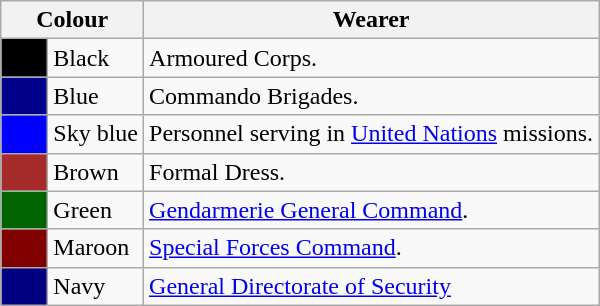<table class="wikitable">
<tr>
<th colspan="2">Colour</th>
<th>Wearer</th>
</tr>
<tr>
<td style="background:black;">      </td>
<td>Black</td>
<td>Armoured Corps.</td>
</tr>
<tr>
<td style="background:darkblue;"></td>
<td>Blue</td>
<td>Commando Brigades.</td>
</tr>
<tr>
<td style="background:blue;"></td>
<td>Sky blue</td>
<td>Personnel serving in <a href='#'>United Nations</a> missions.</td>
</tr>
<tr>
<td style="background:brown;"></td>
<td>Brown</td>
<td>Formal Dress.</td>
</tr>
<tr>
<td style="background:darkgreen;"></td>
<td>Green</td>
<td><a href='#'>Gendarmerie General Command</a>.</td>
</tr>
<tr>
<td style="background:maroon;"></td>
<td>Maroon</td>
<td><a href='#'>Special Forces Command</a>.</td>
</tr>
<tr>
<td style="background:navy;"></td>
<td>Navy</td>
<td><a href='#'>General Directorate of Security</a></td>
</tr>
</table>
